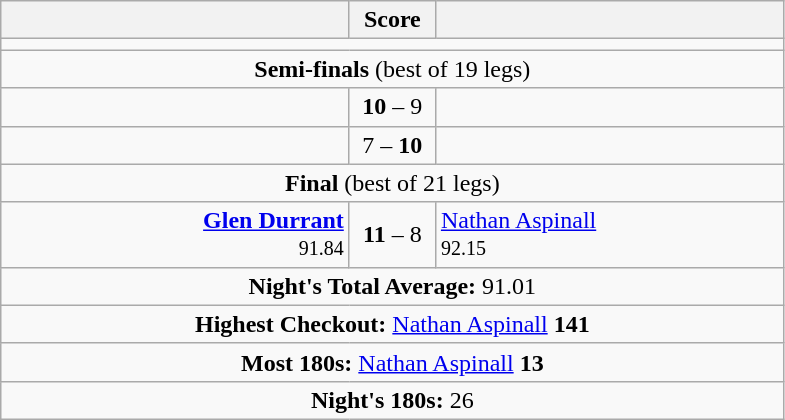<table class=wikitable style="text-align:center">
<tr>
<th width=225></th>
<th width=50>Score</th>
<th width=225></th>
</tr>
<tr align=centre>
<td colspan="3"></td>
</tr>
<tr align=center>
<td colspan="3"><strong>Semi-finals</strong> (best of 19 legs)</td>
</tr>
<tr align=left>
<td align=right></td>
<td align=center><strong>10</strong> – 9</td>
<td></td>
</tr>
<tr align=left>
<td align=right></td>
<td align=center>7 – <strong>10</strong></td>
<td></td>
</tr>
<tr align=center>
<td colspan="3"><strong>Final</strong> (best of 21 legs)</td>
</tr>
<tr align=left>
<td align=right> <strong><a href='#'>Glen Durrant</a></strong> <br><small><span>91.84</span></small></td>
<td align=center><strong>11</strong> – 8</td>
<td> <a href='#'>Nathan Aspinall</a> <br><small><span>92.15</span></small></td>
</tr>
<tr align=center>
<td colspan="3"><strong>Night's Total Average:</strong> 91.01</td>
</tr>
<tr align=center>
<td colspan="3"><strong>Highest Checkout:</strong>  <a href='#'>Nathan Aspinall</a> <strong>141</strong></td>
</tr>
<tr align=center>
<td colspan="3"><strong>Most 180s:</strong>  <a href='#'>Nathan Aspinall</a> <strong>13</strong></td>
</tr>
<tr align=center>
<td colspan="3"><strong>Night's 180s:</strong> 26</td>
</tr>
</table>
